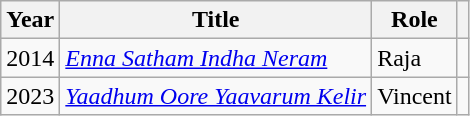<table class="wikitable sortable">
<tr>
<th scope="col">Year</th>
<th scope="col">Title</th>
<th scope="col">Role</th>
<th scope="col" class="unsortable" ></th>
</tr>
<tr>
<td>2014</td>
<td><em><a href='#'>Enna Satham Indha Neram</a></em></td>
<td>Raja</td>
<td></td>
</tr>
<tr>
<td>2023</td>
<td><em><a href='#'>Yaadhum Oore Yaavarum Kelir</a></em></td>
<td>Vincent</td>
<td></td>
</tr>
</table>
